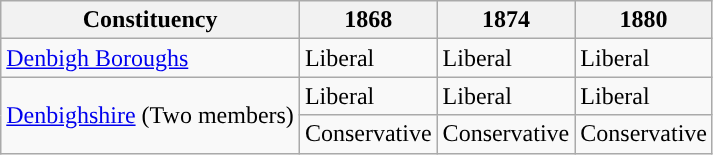<table class="wikitable">
<tr>
<th>Constituency</th>
<th>1868</th>
<th>1874</th>
<th>1880</th>
</tr>
<tr>
<td><a href='#'>Denbigh Boroughs</a></td>
<td>Liberal</td>
<td>Liberal</td>
<td>Liberal</td>
</tr>
<tr>
<td rowspan="2"><a href='#'>Denbighshire</a> (Two members)</td>
<td>Liberal</td>
<td>Liberal</td>
<td>Liberal</td>
</tr>
<tr>
<td>Conservative</td>
<td>Conservative</td>
<td>Conservative</td>
</tr>
</table>
